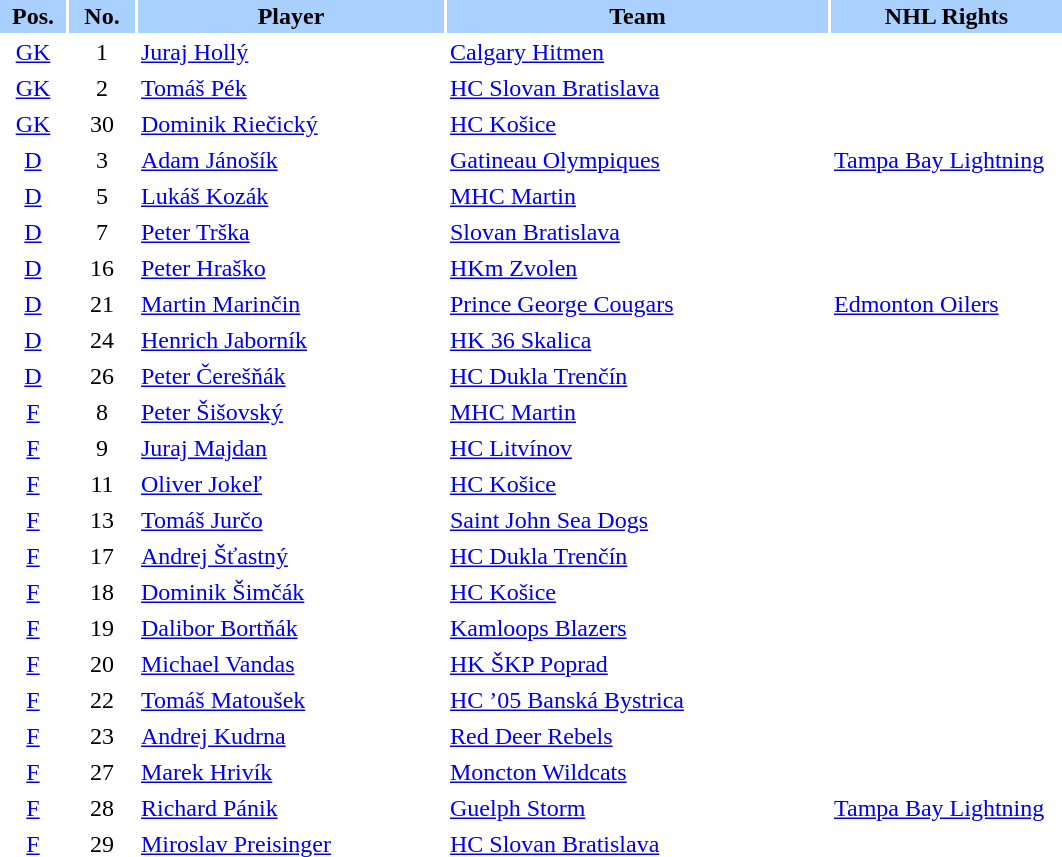<table border="0" cellspacing="2" cellpadding="2">
<tr bgcolor=AAD0FF>
<th width=40>Pos.</th>
<th width=40>No.</th>
<th width=200>Player</th>
<th width=250>Team</th>
<th width=150>NHL Rights</th>
</tr>
<tr>
<td style="text-align:center;"><a href='#'>GK</a></td>
<td style="text-align:center;">1</td>
<td><a href='#'>Juraj Hollý</a></td>
<td> <a href='#'>Calgary Hitmen</a></td>
<td></td>
</tr>
<tr>
<td style="text-align:center;"><a href='#'>GK</a></td>
<td style="text-align:center;">2</td>
<td><a href='#'>Tomáš Pék</a></td>
<td> <a href='#'>HC Slovan Bratislava</a></td>
<td></td>
</tr>
<tr>
<td style="text-align:center;"><a href='#'>GK</a></td>
<td style="text-align:center;">30</td>
<td><a href='#'>Dominik Riečický</a></td>
<td> <a href='#'>HC Košice</a></td>
<td></td>
</tr>
<tr>
<td style="text-align:center;"><a href='#'>D</a></td>
<td style="text-align:center;">3</td>
<td><a href='#'>Adam Jánošík</a></td>
<td> <a href='#'>Gatineau Olympiques</a></td>
<td><a href='#'>Tampa Bay Lightning</a></td>
</tr>
<tr>
<td style="text-align:center;"><a href='#'>D</a></td>
<td style="text-align:center;">5</td>
<td><a href='#'>Lukáš Kozák</a></td>
<td> <a href='#'>MHC Martin</a></td>
<td></td>
</tr>
<tr>
<td style="text-align:center;"><a href='#'>D</a></td>
<td style="text-align:center;">7</td>
<td><a href='#'>Peter Trška</a></td>
<td> <a href='#'>Slovan Bratislava</a></td>
<td></td>
</tr>
<tr>
<td style="text-align:center;"><a href='#'>D</a></td>
<td style="text-align:center;">16</td>
<td><a href='#'>Peter Hraško</a></td>
<td> <a href='#'>HKm Zvolen</a></td>
<td></td>
</tr>
<tr>
<td style="text-align:center;"><a href='#'>D</a></td>
<td style="text-align:center;">21</td>
<td><a href='#'>Martin Marinčin</a></td>
<td> <a href='#'>Prince George Cougars</a></td>
<td><a href='#'>Edmonton Oilers</a></td>
</tr>
<tr>
<td style="text-align:center;"><a href='#'>D</a></td>
<td style="text-align:center;">24</td>
<td><a href='#'>Henrich Jaborník</a></td>
<td> <a href='#'>HK 36 Skalica</a></td>
<td></td>
</tr>
<tr>
<td style="text-align:center;"><a href='#'>D</a></td>
<td style="text-align:center;">26</td>
<td><a href='#'>Peter Čerešňák</a></td>
<td> <a href='#'>HC Dukla Trenčín</a></td>
<td></td>
</tr>
<tr>
<td style="text-align:center;"><a href='#'>F</a></td>
<td style="text-align:center;">8</td>
<td><a href='#'>Peter Šišovský</a></td>
<td> <a href='#'>MHC Martin</a></td>
<td></td>
</tr>
<tr>
<td style="text-align:center;"><a href='#'>F</a></td>
<td style="text-align:center;">9</td>
<td><a href='#'>Juraj Majdan</a></td>
<td> <a href='#'>HC Litvínov</a></td>
<td></td>
</tr>
<tr>
<td style="text-align:center;"><a href='#'>F</a></td>
<td style="text-align:center;">11</td>
<td><a href='#'>Oliver Jokeľ</a></td>
<td> <a href='#'>HC Košice</a></td>
<td></td>
</tr>
<tr>
<td style="text-align:center;"><a href='#'>F</a></td>
<td style="text-align:center;">13</td>
<td><a href='#'>Tomáš Jurčo</a></td>
<td> <a href='#'>Saint John Sea Dogs</a></td>
<td></td>
</tr>
<tr>
<td style="text-align:center;"><a href='#'>F</a></td>
<td style="text-align:center;">17</td>
<td><a href='#'>Andrej Šťastný</a></td>
<td> <a href='#'>HC Dukla Trenčín</a></td>
<td></td>
</tr>
<tr>
<td style="text-align:center;"><a href='#'>F</a></td>
<td style="text-align:center;">18</td>
<td><a href='#'>Dominik Šimčák</a></td>
<td> <a href='#'>HC Košice</a></td>
<td></td>
</tr>
<tr>
<td style="text-align:center;"><a href='#'>F</a></td>
<td style="text-align:center;">19</td>
<td><a href='#'>Dalibor Bortňák</a></td>
<td> <a href='#'>Kamloops Blazers</a></td>
<td></td>
</tr>
<tr>
<td style="text-align:center;"><a href='#'>F</a></td>
<td style="text-align:center;">20</td>
<td><a href='#'>Michael Vandas</a></td>
<td> <a href='#'>HK ŠKP Poprad</a></td>
<td></td>
</tr>
<tr>
<td style="text-align:center;"><a href='#'>F</a></td>
<td style="text-align:center;">22</td>
<td><a href='#'>Tomáš Matoušek</a></td>
<td> <a href='#'>HC ’05 Banská Bystrica</a></td>
<td></td>
</tr>
<tr>
<td style="text-align:center;"><a href='#'>F</a></td>
<td style="text-align:center;">23</td>
<td><a href='#'>Andrej Kudrna</a></td>
<td> <a href='#'>Red Deer Rebels</a></td>
<td></td>
</tr>
<tr>
<td style="text-align:center;"><a href='#'>F</a></td>
<td style="text-align:center;">27</td>
<td><a href='#'>Marek Hrivík</a></td>
<td> <a href='#'>Moncton Wildcats</a></td>
<td></td>
</tr>
<tr>
<td style="text-align:center;"><a href='#'>F</a></td>
<td style="text-align:center;">28</td>
<td><a href='#'>Richard Pánik</a></td>
<td> <a href='#'>Guelph Storm</a></td>
<td><a href='#'>Tampa Bay Lightning</a></td>
</tr>
<tr>
<td style="text-align:center;"><a href='#'>F</a></td>
<td style="text-align:center;">29</td>
<td><a href='#'>Miroslav Preisinger</a></td>
<td> <a href='#'>HC Slovan Bratislava</a></td>
<td></td>
</tr>
</table>
